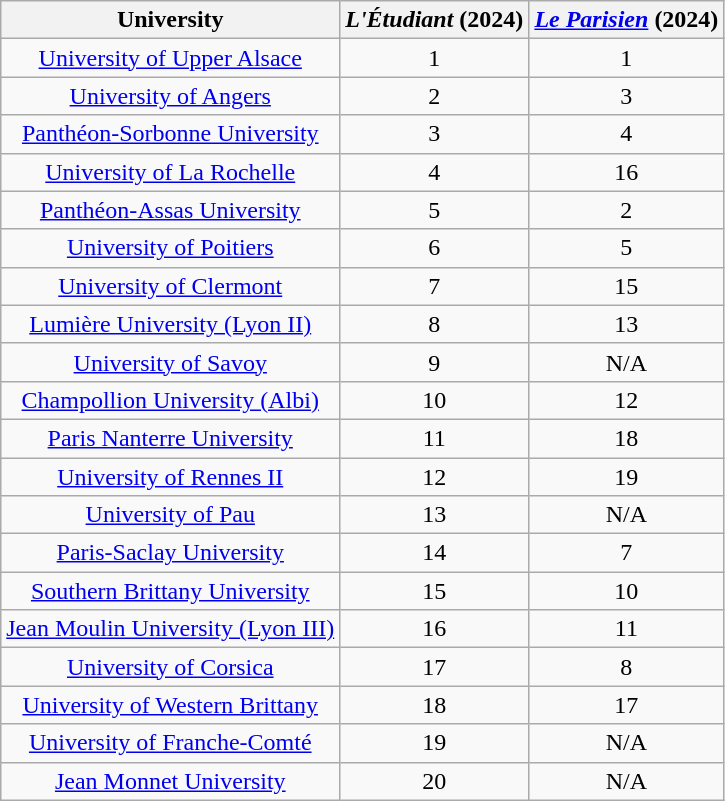<table class="wikitable" style="text-align:center">
<tr>
<th>University</th>
<th><em>L'Étudiant</em> (2024)</th>
<th><em><a href='#'>Le Parisien</a></em> (2024)</th>
</tr>
<tr>
<td><a href='#'>University of Upper Alsace</a></td>
<td>1</td>
<td>1</td>
</tr>
<tr>
<td><a href='#'>University of Angers</a></td>
<td>2</td>
<td>3</td>
</tr>
<tr>
<td><a href='#'>Panthéon-Sorbonne University</a></td>
<td>3</td>
<td>4</td>
</tr>
<tr>
<td><a href='#'>University of La Rochelle</a></td>
<td>4</td>
<td>16</td>
</tr>
<tr>
<td><a href='#'>Panthéon-Assas University</a></td>
<td>5</td>
<td>2</td>
</tr>
<tr>
<td><a href='#'>University of Poitiers</a></td>
<td>6</td>
<td>5</td>
</tr>
<tr>
<td><a href='#'>University of Clermont</a></td>
<td>7</td>
<td>15</td>
</tr>
<tr>
<td><a href='#'>Lumière University (Lyon II)</a></td>
<td>8</td>
<td>13</td>
</tr>
<tr>
<td><a href='#'>University of Savoy</a></td>
<td>9</td>
<td>N/A</td>
</tr>
<tr>
<td><a href='#'>Champollion University (Albi)</a></td>
<td>10</td>
<td>12</td>
</tr>
<tr>
<td><a href='#'>Paris Nanterre University</a></td>
<td>11</td>
<td>18</td>
</tr>
<tr>
<td><a href='#'>University of Rennes II</a></td>
<td>12</td>
<td>19</td>
</tr>
<tr>
<td><a href='#'>University of Pau</a></td>
<td>13</td>
<td>N/A</td>
</tr>
<tr>
<td><a href='#'>Paris-Saclay University</a></td>
<td>14</td>
<td>7</td>
</tr>
<tr>
<td><a href='#'>Southern Brittany University</a></td>
<td>15</td>
<td>10</td>
</tr>
<tr>
<td><a href='#'>Jean Moulin University (Lyon III)</a></td>
<td>16</td>
<td>11</td>
</tr>
<tr>
<td><a href='#'>University of Corsica</a></td>
<td>17</td>
<td>8</td>
</tr>
<tr>
<td><a href='#'>University of Western Brittany</a></td>
<td>18</td>
<td>17</td>
</tr>
<tr>
<td><a href='#'>University of Franche-Comté</a></td>
<td>19</td>
<td>N/A</td>
</tr>
<tr>
<td><a href='#'>Jean Monnet University</a></td>
<td>20</td>
<td>N/A</td>
</tr>
</table>
